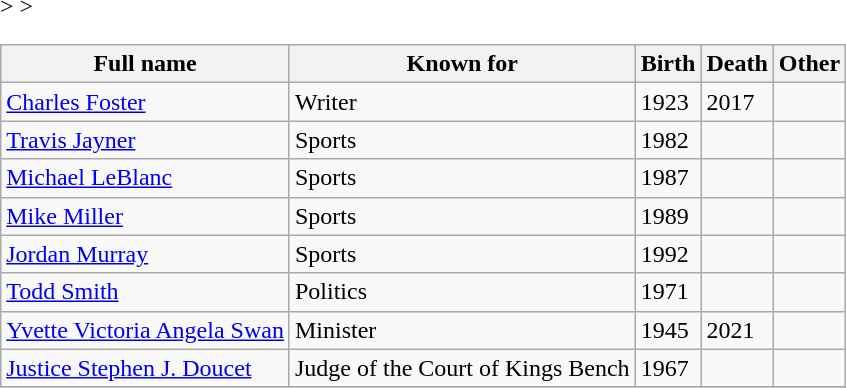<table class="wikitable sortable"<onlyinclude>>
<tr>
<th>Full name</th>
<th>Known for</th>
<th>Birth</th>
<th>Death</th>
<th>Other</th>
</tr>
<tr>
<td><a href='#'>Charles Foster</a></td>
<td>Writer</td>
<td>1923</td>
<td>2017</td>
<td></td>
</tr>
<tr>
<td><a href='#'>Travis Jayner</a></td>
<td>Sports</td>
<td>1982</td>
<td></td>
<td></td>
</tr>
<tr>
<td><a href='#'>Michael LeBlanc</a></td>
<td>Sports</td>
<td>1987</td>
<td></td>
<td></td>
</tr>
<tr>
<td><a href='#'>Mike Miller</a></td>
<td>Sports</td>
<td>1989</td>
<td></td>
<td></td>
</tr>
<tr>
<td><a href='#'>Jordan Murray</a></td>
<td>Sports</td>
<td>1992</td>
<td></td>
<td></td>
</tr>
<tr>
<td><a href='#'>Todd Smith</a></td>
<td>Politics</td>
<td>1971</td>
<td></td>
<td></td>
</tr>
<tr>
<td><a href='#'>Yvette Victoria Angela Swan</a></td>
<td>Minister</td>
<td>1945</td>
<td>2021</td>
<td></td>
</tr>
<tr>
<td><a href='#'>Justice Stephen J. Doucet</a></td>
<td>Judge of the Court of Kings Bench</td>
<td>1967</td>
<td></td>
<td></td>
</tr>
<tr </onlyinclude>>
</tr>
</table>
